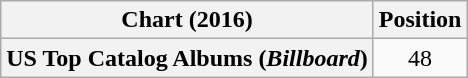<table class="wikitable plainrowheaders" style="text-align:center">
<tr>
<th scope="col">Chart (2016)</th>
<th scope="col">Position</th>
</tr>
<tr>
<th scope="row">US Top Catalog Albums (<em>Billboard</em>)</th>
<td>48</td>
</tr>
</table>
